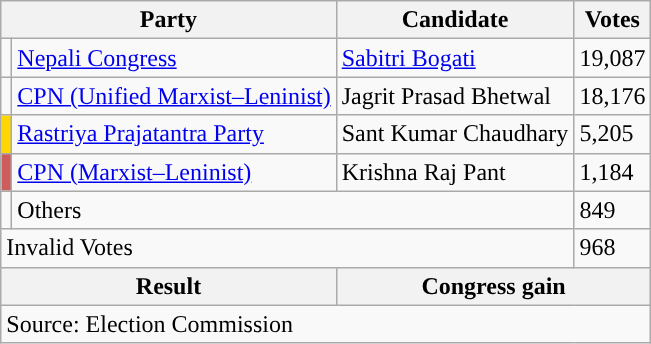<table class="wikitable">
<tr>
<th colspan="2">Party</th>
<th>Candidate</th>
<th>Votes</th>
</tr>
<tr>
<td style="background-color:"></td>
<td><a href='#'>Nepali Congress</a></td>
<td><a href='#'>Sabitri Bogati</a></td>
<td>19,087</td>
</tr>
<tr>
<td style="background-color:"></td>
<td><a href='#'>CPN (Unified Marxist–Leninist)</a></td>
<td>Jagrit Prasad Bhetwal</td>
<td>18,176</td>
</tr>
<tr>
<td style="background-color:gold"></td>
<td><a href='#'>Rastriya Prajatantra Party</a></td>
<td>Sant Kumar Chaudhary</td>
<td>5,205</td>
</tr>
<tr>
<td style="background-color:indianred"></td>
<td><a href='#'>CPN (Marxist–Leninist)</a></td>
<td>Krishna Raj Pant</td>
<td>1,184</td>
</tr>
<tr>
<td></td>
<td colspan="2">Others</td>
<td>849</td>
</tr>
<tr>
<td colspan="3">Invalid Votes</td>
<td>968</td>
</tr>
<tr>
<th colspan="2">Result</th>
<th colspan="2">Congress gain</th>
</tr>
<tr>
<td colspan="4">Source: Election Commission</td>
</tr>
</table>
